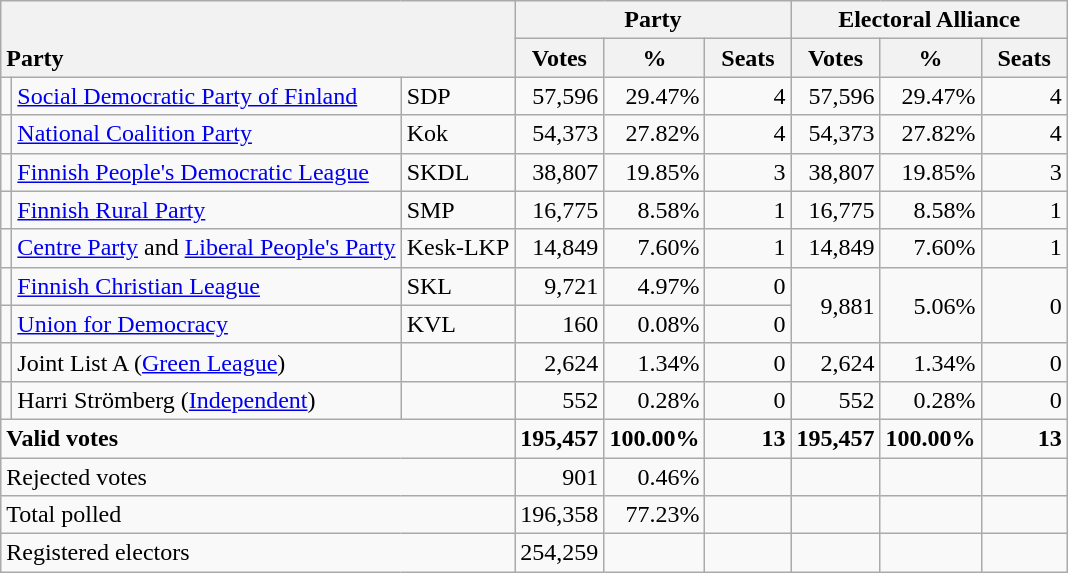<table class="wikitable" border="1" style="text-align:right;">
<tr>
<th style="text-align:left;" valign=bottom rowspan=2 colspan=3>Party</th>
<th colspan=3>Party</th>
<th colspan=3>Electoral Alliance</th>
</tr>
<tr>
<th align=center valign=bottom width="50">Votes</th>
<th align=center valign=bottom width="50">%</th>
<th align=center valign=bottom width="50">Seats</th>
<th align=center valign=bottom width="50">Votes</th>
<th align=center valign=bottom width="50">%</th>
<th align=center valign=bottom width="50">Seats</th>
</tr>
<tr>
<td></td>
<td align=left style="white-space: nowrap;"><a href='#'>Social Democratic Party of Finland</a></td>
<td align=left>SDP</td>
<td>57,596</td>
<td>29.47%</td>
<td>4</td>
<td>57,596</td>
<td>29.47%</td>
<td>4</td>
</tr>
<tr>
<td></td>
<td align=left><a href='#'>National Coalition Party</a></td>
<td align=left>Kok</td>
<td>54,373</td>
<td>27.82%</td>
<td>4</td>
<td>54,373</td>
<td>27.82%</td>
<td>4</td>
</tr>
<tr>
<td></td>
<td align=left><a href='#'>Finnish People's Democratic League</a></td>
<td align=left>SKDL</td>
<td>38,807</td>
<td>19.85%</td>
<td>3</td>
<td>38,807</td>
<td>19.85%</td>
<td>3</td>
</tr>
<tr>
<td></td>
<td align=left><a href='#'>Finnish Rural Party</a></td>
<td align=left>SMP</td>
<td>16,775</td>
<td>8.58%</td>
<td>1</td>
<td>16,775</td>
<td>8.58%</td>
<td>1</td>
</tr>
<tr>
<td></td>
<td align=left><a href='#'>Centre Party</a> and <a href='#'>Liberal People's Party</a></td>
<td align=left>Kesk-LKP</td>
<td>14,849</td>
<td>7.60%</td>
<td>1</td>
<td>14,849</td>
<td>7.60%</td>
<td>1</td>
</tr>
<tr>
<td></td>
<td align=left><a href='#'>Finnish Christian League</a></td>
<td align=left>SKL</td>
<td>9,721</td>
<td>4.97%</td>
<td>0</td>
<td rowspan=2>9,881</td>
<td rowspan=2>5.06%</td>
<td rowspan=2>0</td>
</tr>
<tr>
<td></td>
<td align=left><a href='#'>Union for Democracy</a></td>
<td align=left>KVL</td>
<td>160</td>
<td>0.08%</td>
<td>0</td>
</tr>
<tr>
<td></td>
<td align=left>Joint List A (<a href='#'>Green League</a>)</td>
<td align=left></td>
<td>2,624</td>
<td>1.34%</td>
<td>0</td>
<td>2,624</td>
<td>1.34%</td>
<td>0</td>
</tr>
<tr>
<td></td>
<td align=left>Harri Strömberg (<a href='#'>Independent</a>)</td>
<td align=left></td>
<td>552</td>
<td>0.28%</td>
<td>0</td>
<td>552</td>
<td>0.28%</td>
<td>0</td>
</tr>
<tr style="font-weight:bold">
<td align=left colspan=3>Valid votes</td>
<td>195,457</td>
<td>100.00%</td>
<td>13</td>
<td>195,457</td>
<td>100.00%</td>
<td>13</td>
</tr>
<tr>
<td align=left colspan=3>Rejected votes</td>
<td>901</td>
<td>0.46%</td>
<td></td>
<td></td>
<td></td>
<td></td>
</tr>
<tr>
<td align=left colspan=3>Total polled</td>
<td>196,358</td>
<td>77.23%</td>
<td></td>
<td></td>
<td></td>
<td></td>
</tr>
<tr>
<td align=left colspan=3>Registered electors</td>
<td>254,259</td>
<td></td>
<td></td>
<td></td>
<td></td>
<td></td>
</tr>
</table>
